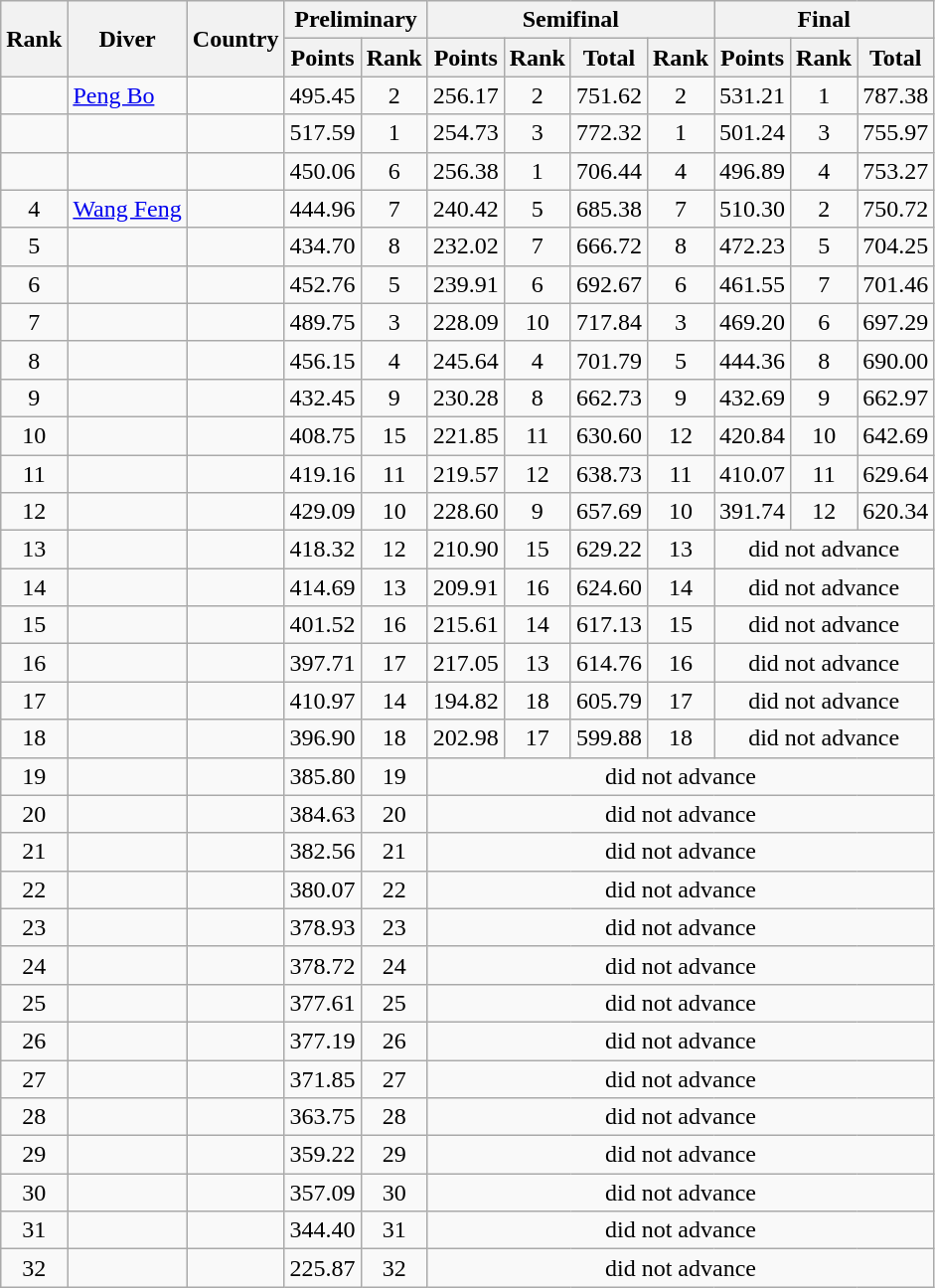<table class="wikitable sortable" style="text-align:center">
<tr>
<th rowspan="2">Rank</th>
<th rowspan="2">Diver</th>
<th rowspan="2">Country</th>
<th colspan="2">Preliminary</th>
<th colspan="4">Semifinal</th>
<th colspan="3">Final</th>
</tr>
<tr>
<th>Points</th>
<th>Rank</th>
<th>Points</th>
<th>Rank</th>
<th>Total</th>
<th>Rank</th>
<th>Points</th>
<th>Rank</th>
<th>Total</th>
</tr>
<tr>
<td></td>
<td align=left><a href='#'>Peng Bo</a></td>
<td align=left></td>
<td>495.45</td>
<td>2</td>
<td>256.17</td>
<td>2</td>
<td>751.62</td>
<td>2</td>
<td>531.21</td>
<td>1</td>
<td>787.38</td>
</tr>
<tr>
<td></td>
<td align=left></td>
<td align=left></td>
<td>517.59</td>
<td>1</td>
<td>254.73</td>
<td>3</td>
<td>772.32</td>
<td>1</td>
<td>501.24</td>
<td>3</td>
<td>755.97</td>
</tr>
<tr>
<td></td>
<td align=left></td>
<td align=left></td>
<td>450.06</td>
<td>6</td>
<td>256.38</td>
<td>1</td>
<td>706.44</td>
<td>4</td>
<td>496.89</td>
<td>4</td>
<td>753.27</td>
</tr>
<tr>
<td>4</td>
<td align=left><a href='#'>Wang Feng</a></td>
<td align=left></td>
<td>444.96</td>
<td>7</td>
<td>240.42</td>
<td>5</td>
<td>685.38</td>
<td>7</td>
<td>510.30</td>
<td>2</td>
<td>750.72</td>
</tr>
<tr>
<td>5</td>
<td align=left></td>
<td align=left></td>
<td>434.70</td>
<td>8</td>
<td>232.02</td>
<td>7</td>
<td>666.72</td>
<td>8</td>
<td>472.23</td>
<td>5</td>
<td>704.25</td>
</tr>
<tr>
<td>6</td>
<td align=left></td>
<td align=left></td>
<td>452.76</td>
<td>5</td>
<td>239.91</td>
<td>6</td>
<td>692.67</td>
<td>6</td>
<td>461.55</td>
<td>7</td>
<td>701.46</td>
</tr>
<tr>
<td>7</td>
<td align=left></td>
<td align=left></td>
<td>489.75</td>
<td>3</td>
<td>228.09</td>
<td>10</td>
<td>717.84</td>
<td>3</td>
<td>469.20</td>
<td>6</td>
<td>697.29</td>
</tr>
<tr>
<td>8</td>
<td align=left></td>
<td align=left></td>
<td>456.15</td>
<td>4</td>
<td>245.64</td>
<td>4</td>
<td>701.79</td>
<td>5</td>
<td>444.36</td>
<td>8</td>
<td>690.00</td>
</tr>
<tr>
<td>9</td>
<td align=left></td>
<td align=left></td>
<td>432.45</td>
<td>9</td>
<td>230.28</td>
<td>8</td>
<td>662.73</td>
<td>9</td>
<td>432.69</td>
<td>9</td>
<td>662.97</td>
</tr>
<tr>
<td>10</td>
<td align=left></td>
<td align=left></td>
<td>408.75</td>
<td>15</td>
<td>221.85</td>
<td>11</td>
<td>630.60</td>
<td>12</td>
<td>420.84</td>
<td>10</td>
<td>642.69</td>
</tr>
<tr>
<td>11</td>
<td align=left></td>
<td align=left></td>
<td>419.16</td>
<td>11</td>
<td>219.57</td>
<td>12</td>
<td>638.73</td>
<td>11</td>
<td>410.07</td>
<td>11</td>
<td>629.64</td>
</tr>
<tr>
<td>12</td>
<td align=left></td>
<td align=left></td>
<td>429.09</td>
<td>10</td>
<td>228.60</td>
<td>9</td>
<td>657.69</td>
<td>10</td>
<td>391.74</td>
<td>12</td>
<td>620.34</td>
</tr>
<tr>
<td>13</td>
<td align=left></td>
<td align=left></td>
<td>418.32</td>
<td>12</td>
<td>210.90</td>
<td>15</td>
<td>629.22</td>
<td>13</td>
<td colspan=3>did not advance</td>
</tr>
<tr>
<td>14</td>
<td align=left></td>
<td align=left></td>
<td>414.69</td>
<td>13</td>
<td>209.91</td>
<td>16</td>
<td>624.60</td>
<td>14</td>
<td colspan=3>did not advance</td>
</tr>
<tr>
<td>15</td>
<td align=left></td>
<td align=left></td>
<td>401.52</td>
<td>16</td>
<td>215.61</td>
<td>14</td>
<td>617.13</td>
<td>15</td>
<td colspan=3>did not advance</td>
</tr>
<tr>
<td>16</td>
<td align=left></td>
<td align=left></td>
<td>397.71</td>
<td>17</td>
<td>217.05</td>
<td>13</td>
<td>614.76</td>
<td>16</td>
<td colspan=3>did not advance</td>
</tr>
<tr>
<td>17</td>
<td align=left></td>
<td align=left></td>
<td>410.97</td>
<td>14</td>
<td>194.82</td>
<td>18</td>
<td>605.79</td>
<td>17</td>
<td colspan=3>did not advance</td>
</tr>
<tr>
<td>18</td>
<td align=left></td>
<td align=left></td>
<td>396.90</td>
<td>18</td>
<td>202.98</td>
<td>17</td>
<td>599.88</td>
<td>18</td>
<td colspan=3>did not advance</td>
</tr>
<tr>
<td>19</td>
<td align=left></td>
<td align=left></td>
<td>385.80</td>
<td>19</td>
<td colspan=7>did not advance</td>
</tr>
<tr>
<td>20</td>
<td align=left></td>
<td align=left></td>
<td>384.63</td>
<td>20</td>
<td colspan=7>did not advance</td>
</tr>
<tr>
<td>21</td>
<td align=left></td>
<td align=left></td>
<td>382.56</td>
<td>21</td>
<td colspan=7>did not advance</td>
</tr>
<tr>
<td>22</td>
<td align=left></td>
<td align=left></td>
<td>380.07</td>
<td>22</td>
<td colspan=7>did not advance</td>
</tr>
<tr>
<td>23</td>
<td align=left></td>
<td align=left></td>
<td>378.93</td>
<td>23</td>
<td colspan=7>did not advance</td>
</tr>
<tr>
<td>24</td>
<td align=left></td>
<td align=left></td>
<td>378.72</td>
<td>24</td>
<td colspan=7>did not advance</td>
</tr>
<tr>
<td>25</td>
<td align=left></td>
<td align=left></td>
<td>377.61</td>
<td>25</td>
<td colspan=7>did not advance</td>
</tr>
<tr>
<td>26</td>
<td align=left></td>
<td align=left></td>
<td>377.19</td>
<td>26</td>
<td colspan=7>did not advance</td>
</tr>
<tr>
<td>27</td>
<td align=left></td>
<td align=left></td>
<td>371.85</td>
<td>27</td>
<td colspan=7>did not advance</td>
</tr>
<tr>
<td>28</td>
<td align=left></td>
<td align=left></td>
<td>363.75</td>
<td>28</td>
<td colspan=7>did not advance</td>
</tr>
<tr>
<td>29</td>
<td align=left></td>
<td align=left></td>
<td>359.22</td>
<td>29</td>
<td colspan=7>did not advance</td>
</tr>
<tr>
<td>30</td>
<td align=left></td>
<td align=left></td>
<td>357.09</td>
<td>30</td>
<td colspan=7>did not advance</td>
</tr>
<tr>
<td>31</td>
<td align=left></td>
<td align=left></td>
<td>344.40</td>
<td>31</td>
<td colspan=7>did not advance</td>
</tr>
<tr>
<td>32</td>
<td align=left></td>
<td align=left></td>
<td>225.87</td>
<td>32</td>
<td colspan=7>did not advance</td>
</tr>
</table>
